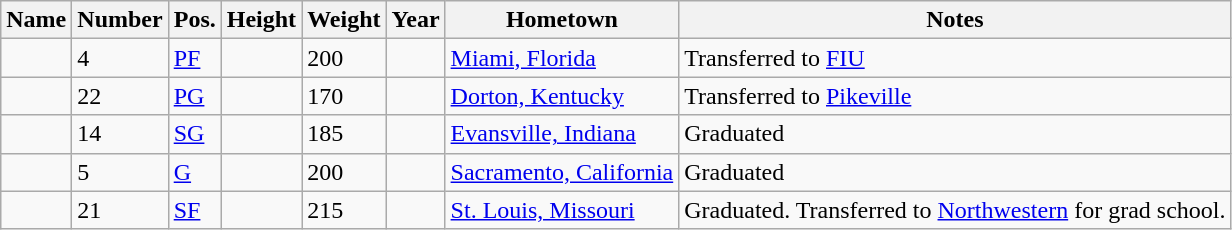<table class="wikitable sortable">
<tr>
<th>Name</th>
<th>Number</th>
<th>Pos.</th>
<th>Height</th>
<th>Weight</th>
<th>Year</th>
<th>Hometown</th>
<th class="unsortable">Notes</th>
</tr>
<tr>
<td></td>
<td>4</td>
<td><a href='#'>PF</a></td>
<td></td>
<td>200</td>
<td></td>
<td><a href='#'>Miami, Florida</a></td>
<td>Transferred to <a href='#'>FIU</a></td>
</tr>
<tr>
<td></td>
<td>22</td>
<td><a href='#'>PG</a></td>
<td></td>
<td>170</td>
<td></td>
<td><a href='#'>Dorton, Kentucky</a></td>
<td>Transferred to <a href='#'>Pikeville</a></td>
</tr>
<tr>
<td></td>
<td>14</td>
<td><a href='#'>SG</a></td>
<td></td>
<td>185</td>
<td></td>
<td><a href='#'>Evansville, Indiana</a></td>
<td>Graduated</td>
</tr>
<tr>
<td></td>
<td>5</td>
<td><a href='#'>G</a></td>
<td></td>
<td>200</td>
<td></td>
<td><a href='#'>Sacramento, California</a></td>
<td>Graduated</td>
</tr>
<tr>
<td></td>
<td>21</td>
<td><a href='#'>SF</a></td>
<td></td>
<td>215</td>
<td></td>
<td><a href='#'>St. Louis, Missouri</a></td>
<td>Graduated. Transferred to <a href='#'>Northwestern</a> for grad school.</td>
</tr>
</table>
